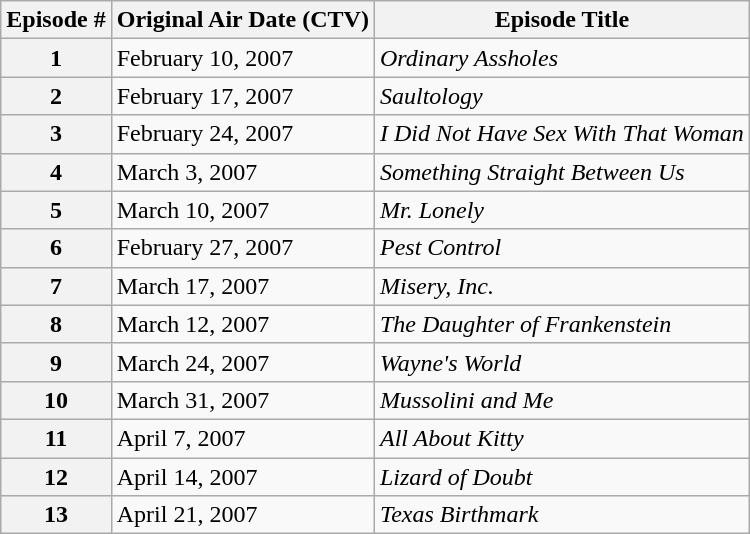<table class="wikitable">
<tr>
<th>Episode #</th>
<th>Original Air Date (CTV)</th>
<th>Episode Title</th>
</tr>
<tr>
<th align="center">1</th>
<td>February 10, 2007</td>
<td><em>Ordinary Assholes</em></td>
</tr>
<tr>
<th align="center">2</th>
<td>February 17, 2007</td>
<td><em>Saultology</em></td>
</tr>
<tr>
<th align="center">3</th>
<td>February 24, 2007</td>
<td><em>I Did Not Have Sex With That Woman</em></td>
</tr>
<tr>
<th align="center">4</th>
<td>March 3, 2007</td>
<td><em>Something Straight Between Us</em></td>
</tr>
<tr>
<th align="center">5</th>
<td>March 10, 2007</td>
<td><em>Mr. Lonely</em></td>
</tr>
<tr>
<th align="center">6</th>
<td>February 27, 2007</td>
<td><em>Pest Control</em></td>
</tr>
<tr>
<th align="center">7</th>
<td>March 17, 2007</td>
<td><em>Misery, Inc.</em></td>
</tr>
<tr>
<th align="center">8</th>
<td>March 12, 2007</td>
<td><em>The Daughter of Frankenstein</em></td>
</tr>
<tr>
<th align="center">9</th>
<td>March 24, 2007</td>
<td><em>Wayne's World</em></td>
</tr>
<tr>
<th align="center">10</th>
<td>March 31, 2007</td>
<td><em>Mussolini and Me</em></td>
</tr>
<tr>
<th align="center">11</th>
<td>April 7, 2007</td>
<td><em>All About Kitty</em></td>
</tr>
<tr>
<th align="center">12</th>
<td>April 14, 2007</td>
<td><em>Lizard of Doubt</em></td>
</tr>
<tr>
<th align="center">13</th>
<td>April 21, 2007</td>
<td><em>Texas Birthmark</em></td>
</tr>
</table>
